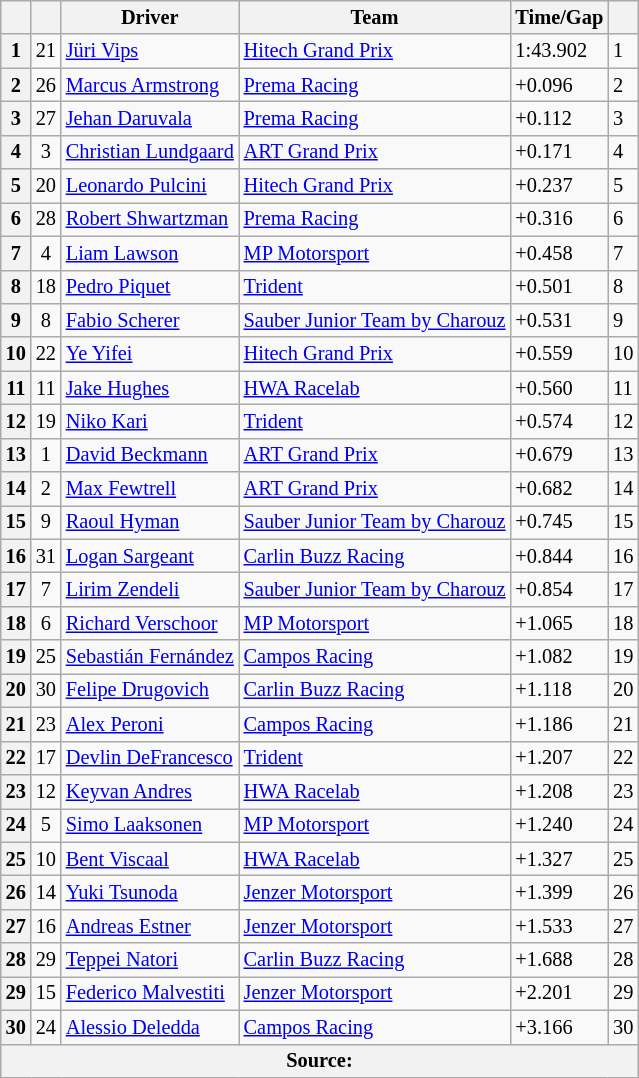<table class="wikitable" style="font-size:85%">
<tr>
<th></th>
<th></th>
<th>Driver</th>
<th>Team</th>
<th>Time/Gap</th>
<th></th>
</tr>
<tr>
<th>1</th>
<td align="center">21</td>
<td> <a href='#'>Jüri Vips</a></td>
<td><a href='#'>Hitech Grand Prix</a></td>
<td>1:43.902</td>
<td>1</td>
</tr>
<tr>
<th>2</th>
<td align="center">26</td>
<td> <a href='#'>Marcus Armstrong</a></td>
<td><a href='#'>Prema Racing</a></td>
<td>+0.096</td>
<td>2</td>
</tr>
<tr>
<th>3</th>
<td align="center">27</td>
<td> <a href='#'>Jehan Daruvala</a></td>
<td><a href='#'>Prema Racing</a></td>
<td>+0.112</td>
<td>3</td>
</tr>
<tr>
<th>4</th>
<td align="center">3</td>
<td> <a href='#'>Christian Lundgaard</a></td>
<td><a href='#'>ART Grand Prix</a></td>
<td>+0.171</td>
<td>4</td>
</tr>
<tr>
<th>5</th>
<td align="center">20</td>
<td> <a href='#'>Leonardo Pulcini</a></td>
<td><a href='#'>Hitech Grand Prix</a></td>
<td>+0.237</td>
<td>5</td>
</tr>
<tr>
<th>6</th>
<td align="center">28</td>
<td> <a href='#'>Robert Shwartzman</a></td>
<td><a href='#'>Prema Racing</a></td>
<td>+0.316</td>
<td>6</td>
</tr>
<tr>
<th>7</th>
<td align="center">4</td>
<td> <a href='#'>Liam Lawson</a></td>
<td><a href='#'>MP Motorsport</a></td>
<td>+0.458</td>
<td>7</td>
</tr>
<tr>
<th>8</th>
<td align="center">18</td>
<td> <a href='#'>Pedro Piquet</a></td>
<td><a href='#'>Trident</a></td>
<td>+0.501</td>
<td>8</td>
</tr>
<tr>
<th>9</th>
<td align="center">8</td>
<td> <a href='#'>Fabio Scherer</a></td>
<td><a href='#'>Sauber Junior Team by Charouz</a></td>
<td>+0.531</td>
<td>9</td>
</tr>
<tr>
<th>10</th>
<td align="center">22</td>
<td> <a href='#'>Ye Yifei</a></td>
<td><a href='#'>Hitech Grand Prix</a></td>
<td>+0.559</td>
<td>10</td>
</tr>
<tr>
<th>11</th>
<td align="center">11</td>
<td> <a href='#'>Jake Hughes</a></td>
<td><a href='#'>HWA Racelab</a></td>
<td>+0.560</td>
<td>11</td>
</tr>
<tr>
<th>12</th>
<td align="center">19</td>
<td> <a href='#'>Niko Kari</a></td>
<td><a href='#'>Trident</a></td>
<td>+0.574</td>
<td>12</td>
</tr>
<tr>
<th>13</th>
<td align="center">1</td>
<td> <a href='#'>David Beckmann</a></td>
<td><a href='#'>ART Grand Prix</a></td>
<td>+0.679</td>
<td>13</td>
</tr>
<tr>
<th>14</th>
<td align="center">2</td>
<td> <a href='#'>Max Fewtrell</a></td>
<td><a href='#'>ART Grand Prix</a></td>
<td>+0.682</td>
<td>14</td>
</tr>
<tr>
<th>15</th>
<td align="center">9</td>
<td> <a href='#'>Raoul Hyman</a></td>
<td><a href='#'>Sauber Junior Team by Charouz</a></td>
<td>+0.745</td>
<td>15</td>
</tr>
<tr>
<th>16</th>
<td align="center">31</td>
<td> <a href='#'>Logan Sargeant</a></td>
<td><a href='#'>Carlin Buzz Racing</a></td>
<td>+0.844</td>
<td>16</td>
</tr>
<tr>
<th>17</th>
<td align="center">7</td>
<td> <a href='#'>Lirim Zendeli</a></td>
<td><a href='#'>Sauber Junior Team by Charouz</a></td>
<td>+0.854</td>
<td>17</td>
</tr>
<tr>
<th>18</th>
<td align="center">6</td>
<td> <a href='#'>Richard Verschoor</a></td>
<td><a href='#'>MP Motorsport</a></td>
<td>+1.065</td>
<td>18</td>
</tr>
<tr>
<th>19</th>
<td align="center">25</td>
<td> <a href='#'>Sebastián Fernández</a></td>
<td><a href='#'>Campos Racing</a></td>
<td>+1.082</td>
<td>19</td>
</tr>
<tr>
<th>20</th>
<td align="center">30</td>
<td> <a href='#'>Felipe Drugovich</a></td>
<td><a href='#'>Carlin Buzz Racing</a></td>
<td>+1.118</td>
<td>20</td>
</tr>
<tr>
<th>21</th>
<td align="center">23</td>
<td> <a href='#'>Alex Peroni</a></td>
<td><a href='#'>Campos Racing</a></td>
<td>+1.186</td>
<td>21</td>
</tr>
<tr>
<th>22</th>
<td align="center">17</td>
<td> <a href='#'>Devlin DeFrancesco</a></td>
<td><a href='#'>Trident</a></td>
<td>+1.207</td>
<td>22</td>
</tr>
<tr>
<th>23</th>
<td align="center">12</td>
<td> <a href='#'>Keyvan Andres</a></td>
<td><a href='#'>HWA Racelab</a></td>
<td>+1.208</td>
<td>23</td>
</tr>
<tr>
<th>24</th>
<td align="center">5</td>
<td> <a href='#'>Simo Laaksonen</a></td>
<td><a href='#'>MP Motorsport</a></td>
<td>+1.240</td>
<td>24</td>
</tr>
<tr>
<th>25</th>
<td align="center">10</td>
<td> <a href='#'>Bent Viscaal</a></td>
<td><a href='#'>HWA Racelab</a></td>
<td>+1.327</td>
<td>25</td>
</tr>
<tr>
<th>26</th>
<td align="center">14</td>
<td> <a href='#'>Yuki Tsunoda</a></td>
<td><a href='#'>Jenzer Motorsport</a></td>
<td>+1.399</td>
<td>26</td>
</tr>
<tr>
<th>27</th>
<td align="center">16</td>
<td> <a href='#'>Andreas Estner</a></td>
<td><a href='#'>Jenzer Motorsport</a></td>
<td>+1.533</td>
<td>27</td>
</tr>
<tr>
<th>28</th>
<td align="center">29</td>
<td> <a href='#'>Teppei Natori</a></td>
<td><a href='#'>Carlin Buzz Racing</a></td>
<td>+1.688</td>
<td>28</td>
</tr>
<tr>
<th>29</th>
<td align="center">15</td>
<td> <a href='#'>Federico Malvestiti</a></td>
<td><a href='#'>Jenzer Motorsport</a></td>
<td>+2.201</td>
<td>29</td>
</tr>
<tr>
<th>30</th>
<td align="center">24</td>
<td> <a href='#'>Alessio Deledda</a></td>
<td><a href='#'>Campos Racing</a></td>
<td>+3.166</td>
<td>30</td>
</tr>
<tr>
<th colspan="6">Source:</th>
</tr>
</table>
